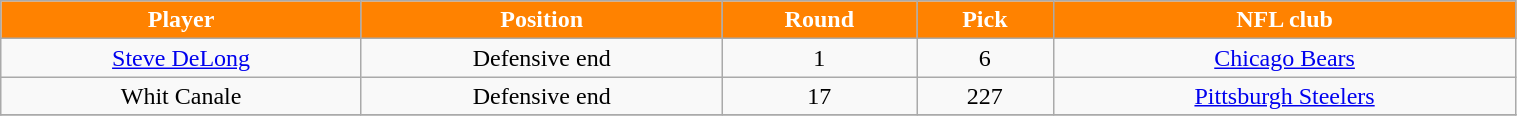<table class="wikitable" width="80%">
<tr align="center"  style="background:#FF8200;color:#FFFFFF;">
<td><strong>Player</strong></td>
<td><strong>Position</strong></td>
<td><strong>Round</strong></td>
<td><strong>Pick</strong></td>
<td><strong>NFL club</strong></td>
</tr>
<tr align="center" bgcolor="">
<td><a href='#'>Steve DeLong</a></td>
<td>Defensive end</td>
<td>1</td>
<td>6</td>
<td><a href='#'>Chicago Bears</a></td>
</tr>
<tr align="center" bgcolor="">
<td>Whit Canale</td>
<td>Defensive end</td>
<td>17</td>
<td>227</td>
<td><a href='#'>Pittsburgh Steelers</a></td>
</tr>
<tr align="center" bgcolor="">
</tr>
</table>
